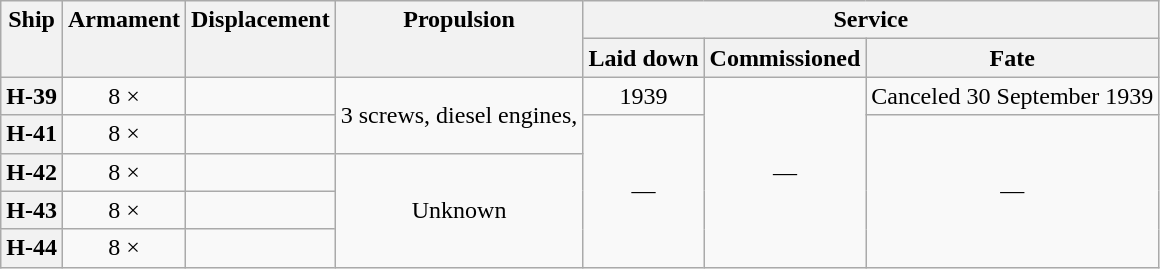<table class="wikitable plainrowheaders" style="text-align: center;">
<tr valign="top">
<th scope="col" rowspan="2">Ship</th>
<th scope="col" rowspan="2">Armament</th>
<th scope="col" rowspan="2">Displacement</th>
<th scope="col" rowspan="2">Propulsion</th>
<th scope="col" colspan="3">Service</th>
</tr>
<tr valign="top">
<th scope="col">Laid down</th>
<th scope="col">Commissioned</th>
<th scope="col">Fate</th>
</tr>
<tr valign="center">
<th scope="row">H-39</th>
<td>8 × </td>
<td></td>
<td rowspan="2">3 screws, diesel engines, </td>
<td>1939</td>
<td rowspan="5">—</td>
<td>Canceled 30 September 1939</td>
</tr>
<tr valign="center">
<th scope="row">H-41</th>
<td>8 × </td>
<td></td>
<td rowspan="4">—</td>
<td rowspan="4">—</td>
</tr>
<tr valign="center">
<th scope="row">H-42</th>
<td>8 × </td>
<td></td>
<td rowspan="3">Unknown</td>
</tr>
<tr valign="center">
<th scope="row">H-43</th>
<td>8 × </td>
<td></td>
</tr>
<tr valign="center">
<th scope="row">H-44</th>
<td>8 × </td>
<td></td>
</tr>
</table>
